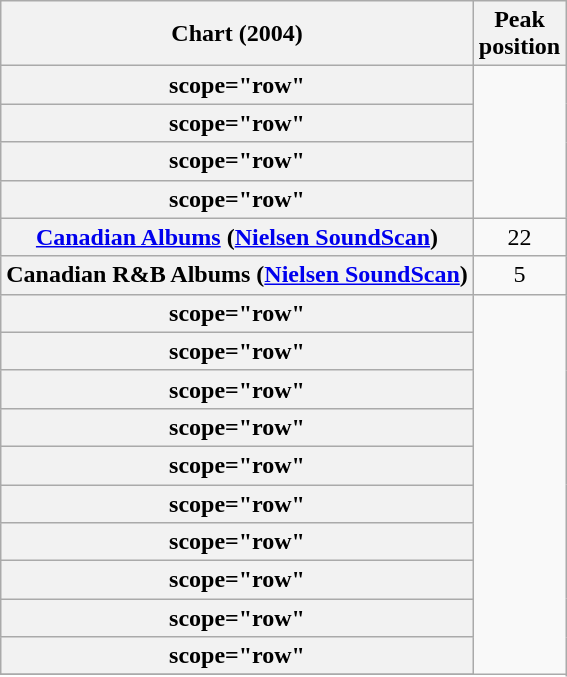<table class="wikitable sortable plainrowheaders">
<tr>
<th scope="col">Chart (2004)</th>
<th scope="col">Peak<br>position</th>
</tr>
<tr>
<th>scope="row" </th>
</tr>
<tr>
<th>scope="row" </th>
</tr>
<tr>
<th>scope="row" </th>
</tr>
<tr>
<th>scope="row" </th>
</tr>
<tr>
<th scope="row"><a href='#'>Canadian Albums</a> (<a href='#'>Nielsen SoundScan</a>)</th>
<td align="center">22</td>
</tr>
<tr>
<th scope="row">Canadian R&B Albums (<a href='#'>Nielsen SoundScan</a>)</th>
<td style="text-align:center;">5</td>
</tr>
<tr>
<th>scope="row" </th>
</tr>
<tr>
<th>scope="row" </th>
</tr>
<tr>
<th>scope="row" </th>
</tr>
<tr>
<th>scope="row" </th>
</tr>
<tr>
<th>scope="row" </th>
</tr>
<tr>
<th>scope="row" </th>
</tr>
<tr>
<th>scope="row" </th>
</tr>
<tr>
<th>scope="row" </th>
</tr>
<tr>
<th>scope="row" </th>
</tr>
<tr>
<th>scope="row" </th>
</tr>
<tr>
</tr>
</table>
